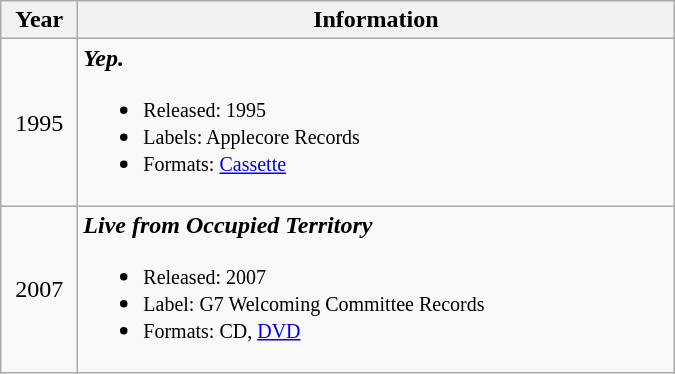<table class="wikitable">
<tr>
<th rowspan="1" width="44">Year</th>
<th rowspan="1" width="390">Information</th>
</tr>
<tr>
<td align=center width="44">1995</td>
<td width="390"><strong><em>Yep.</em></strong><br><ul><li><small>Released: 1995</small></li><li><small>Labels: Applecore Records</small></li><li><small>Formats: <a href='#'>Cassette</a></small></li></ul></td>
</tr>
<tr>
<td align=center width="44">2007</td>
<td width="390"><strong><em>Live from Occupied Territory</em></strong><br><ul><li><small>Released: 2007</small></li><li><small>Label: G7 Welcoming Committee Records</small></li><li><small>Formats: CD, <a href='#'>DVD</a></small></li></ul></td>
</tr>
</table>
